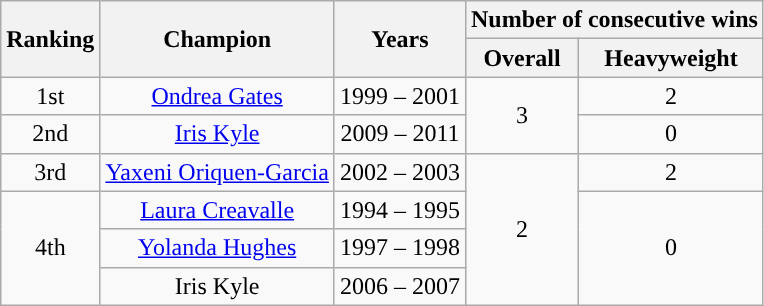<table class="wikitable sortable" " style="text-align: center">
<tr>
<th rowspan=2 colspan=1 align="center">Ranking</th>
<th rowspan=2 colspan=1 align="center">Champion</th>
<th rowspan=2 colspan=1 align="center">Years</th>
<th rowspan=1 colspan=2 align="center">Number of consecutive wins</th>
</tr>
<tr>
<th>Overall</th>
<th>Heavyweight</th>
</tr>
<tr>
<td>1st</td>
<td> <a href='#'>Ondrea Gates</a></td>
<td>1999 – 2001</td>
<td rowspan=2 colspan=1>3</td>
<td>2</td>
</tr>
<tr>
<td>2nd</td>
<td> <a href='#'>Iris Kyle</a></td>
<td>2009 – 2011</td>
<td>0</td>
</tr>
<tr>
<td>3rd</td>
<td>  <a href='#'>Yaxeni Oriquen-Garcia</a></td>
<td>2002 – 2003</td>
<td rowspan=4 colspan=1>2</td>
<td>2</td>
</tr>
<tr>
<td rowspan=3 colspan=1>4th</td>
<td> <a href='#'>Laura Creavalle</a></td>
<td>1994 – 1995</td>
<td rowspan=3 colspan=1>0</td>
</tr>
<tr>
<td> <a href='#'>Yolanda Hughes</a></td>
<td>1997 – 1998</td>
</tr>
<tr>
<td> Iris Kyle</td>
<td>2006 – 2007</td>
</tr>
</table>
